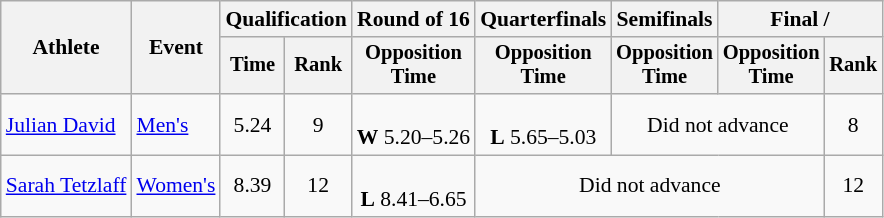<table class=wikitable style=font-size:90%;text-align:center>
<tr>
<th rowspan=2>Athlete</th>
<th rowspan=2>Event</th>
<th colspan=2>Qualification</th>
<th>Round of 16</th>
<th>Quarterfinals</th>
<th>Semifinals</th>
<th colspan=2>Final / </th>
</tr>
<tr style=font-size:95%>
<th>Time</th>
<th>Rank</th>
<th>Opposition<br>Time</th>
<th>Opposition<br>Time</th>
<th>Opposition<br>Time</th>
<th>Opposition<br>Time</th>
<th>Rank</th>
</tr>
<tr>
<td align=left><a href='#'>Julian David</a></td>
<td align=left><a href='#'>Men's</a></td>
<td>5.24</td>
<td>9</td>
<td><br><strong>W</strong> 5.20–5.26</td>
<td><br><strong>L</strong> 5.65–5.03</td>
<td colspan=2>Did not advance</td>
<td>8</td>
</tr>
<tr>
<td align=left><a href='#'>Sarah Tetzlaff</a></td>
<td align=left><a href='#'>Women's</a></td>
<td>8.39</td>
<td>12</td>
<td><br><strong>L</strong> 8.41–6.65</td>
<td colspan=3>Did not advance</td>
<td>12</td>
</tr>
</table>
